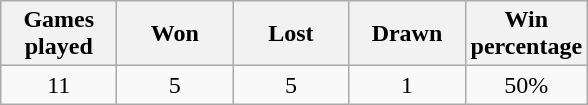<table class="wikitable" style="text-align:center">
<tr>
<th width="70">Games played</th>
<th width="70">Won</th>
<th width="70">Lost</th>
<th width="70">Drawn</th>
<th width="70">Win percentage</th>
</tr>
<tr>
<td>11</td>
<td>5</td>
<td>5</td>
<td>1</td>
<td>50%</td>
</tr>
</table>
